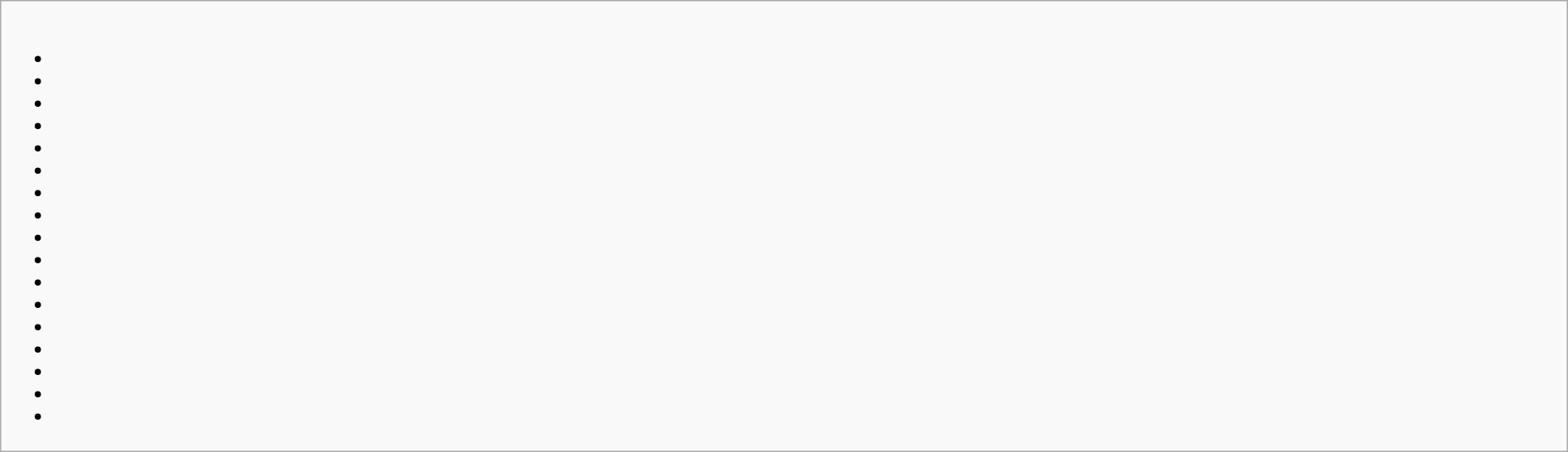<table class="wikitable collapsible" style="width:100%;">
<tr>
<td><br><ul><li> </li><li> </li><li> </li><li> </li><li> </li><li> </li><li> </li><li> </li><li> </li><li> </li><li> </li><li> </li><li> </li><li> </li><li> </li><li> </li><li> </li></ul></td>
</tr>
</table>
